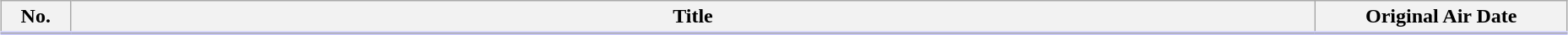<table class="wikitable" style="width:98%; margin:auto; background:#FFF;">
<tr style="border-bottom: 3px solid #CCF">
<th style="width:3em;">No.</th>
<th>Title</th>
<th style="width:12em;">Original Air Date</th>
</tr>
<tr>
</tr>
</table>
